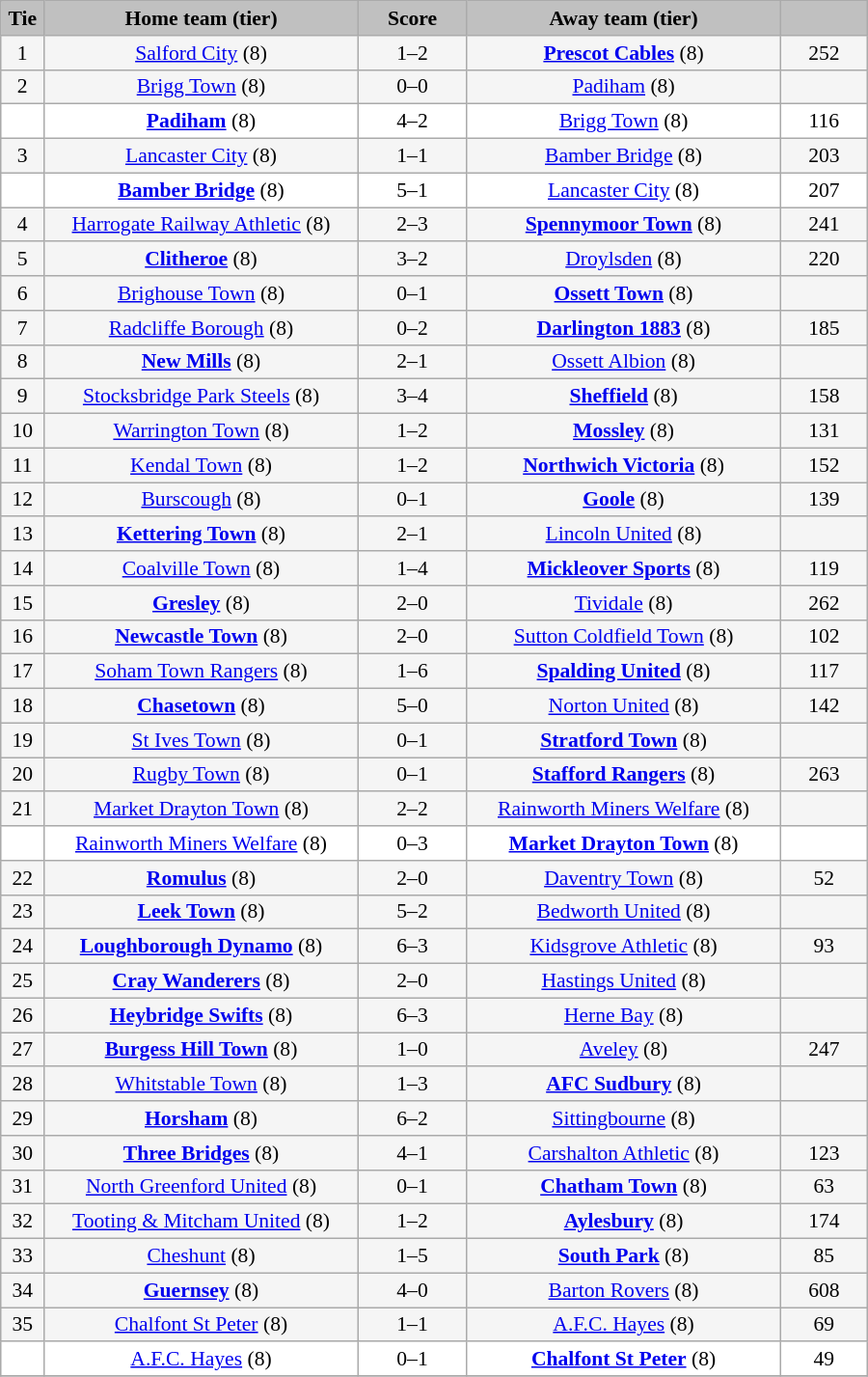<table class="wikitable" style="width: 600px; background:WhiteSmoke; text-align:center; font-size:90%">
<tr>
<td scope="col" style="width:  5.00%; background:silver;"><strong>Tie</strong></td>
<td scope="col" style="width: 36.25%; background:silver;"><strong>Home team (tier)</strong></td>
<td scope="col" style="width: 12.50%; background:silver;"><strong>Score</strong></td>
<td scope="col" style="width: 36.25%; background:silver;"><strong>Away team (tier)</strong></td>
<td scope="col" style="width: 10.00%; background:silver;"><strong></strong></td>
</tr>
<tr>
<td>1</td>
<td><a href='#'>Salford City</a> (8)</td>
<td>1–2</td>
<td><strong><a href='#'>Prescot Cables</a></strong> (8)</td>
<td>252</td>
</tr>
<tr>
<td>2</td>
<td><a href='#'>Brigg Town</a> (8)</td>
<td>0–0</td>
<td><a href='#'>Padiham</a> (8)</td>
<td></td>
</tr>
<tr style="background:white;">
<td><em></em></td>
<td><strong><a href='#'>Padiham</a></strong> (8)</td>
<td>4–2</td>
<td><a href='#'>Brigg Town</a> (8)</td>
<td>116</td>
</tr>
<tr>
<td>3</td>
<td><a href='#'>Lancaster City</a> (8)</td>
<td>1–1</td>
<td><a href='#'>Bamber Bridge</a> (8)</td>
<td>203</td>
</tr>
<tr style="background:white;">
<td><em></em></td>
<td><strong><a href='#'>Bamber Bridge</a></strong> (8)</td>
<td>5–1</td>
<td><a href='#'>Lancaster City</a> (8)</td>
<td>207</td>
</tr>
<tr>
<td>4</td>
<td><a href='#'>Harrogate Railway Athletic</a> (8)</td>
<td>2–3</td>
<td><strong><a href='#'>Spennymoor Town</a></strong> (8)</td>
<td>241</td>
</tr>
<tr>
<td>5</td>
<td><strong><a href='#'>Clitheroe</a></strong> (8)</td>
<td>3–2</td>
<td><a href='#'>Droylsden</a> (8)</td>
<td>220</td>
</tr>
<tr>
<td>6</td>
<td><a href='#'>Brighouse Town</a> (8)</td>
<td>0–1</td>
<td><strong><a href='#'>Ossett Town</a></strong> (8)</td>
<td></td>
</tr>
<tr>
<td>7</td>
<td><a href='#'>Radcliffe Borough</a> (8)</td>
<td>0–2</td>
<td><strong><a href='#'>Darlington 1883</a></strong> (8)</td>
<td>185</td>
</tr>
<tr>
<td>8</td>
<td><strong><a href='#'>New Mills</a></strong> (8)</td>
<td>2–1</td>
<td><a href='#'>Ossett Albion</a> (8)</td>
<td></td>
</tr>
<tr>
<td>9</td>
<td><a href='#'>Stocksbridge Park Steels</a> (8)</td>
<td>3–4</td>
<td><strong><a href='#'>Sheffield</a></strong> (8)</td>
<td>158</td>
</tr>
<tr>
<td>10</td>
<td><a href='#'>Warrington Town</a> (8)</td>
<td>1–2</td>
<td><strong><a href='#'>Mossley</a></strong> (8)</td>
<td>131</td>
</tr>
<tr>
<td>11</td>
<td><a href='#'>Kendal Town</a> (8)</td>
<td>1–2</td>
<td><strong><a href='#'>Northwich Victoria</a></strong> (8)</td>
<td>152</td>
</tr>
<tr>
<td>12</td>
<td><a href='#'>Burscough</a> (8)</td>
<td>0–1</td>
<td><strong><a href='#'>Goole</a></strong> (8)</td>
<td>139</td>
</tr>
<tr>
<td>13</td>
<td><strong><a href='#'>Kettering Town</a></strong> (8)</td>
<td>2–1</td>
<td><a href='#'>Lincoln United</a> (8)</td>
<td></td>
</tr>
<tr>
<td>14</td>
<td><a href='#'>Coalville Town</a> (8)</td>
<td>1–4</td>
<td><strong><a href='#'>Mickleover Sports</a></strong> (8)</td>
<td>119</td>
</tr>
<tr>
<td>15</td>
<td><strong><a href='#'>Gresley</a></strong> (8)</td>
<td>2–0</td>
<td><a href='#'>Tividale</a> (8)</td>
<td>262</td>
</tr>
<tr>
<td>16</td>
<td><strong><a href='#'>Newcastle Town</a></strong> (8)</td>
<td>2–0</td>
<td><a href='#'>Sutton Coldfield Town</a> (8)</td>
<td>102</td>
</tr>
<tr>
<td>17</td>
<td><a href='#'>Soham Town Rangers</a> (8)</td>
<td>1–6</td>
<td><strong><a href='#'>Spalding United</a></strong> (8)</td>
<td>117</td>
</tr>
<tr>
<td>18</td>
<td><strong><a href='#'>Chasetown</a></strong> (8)</td>
<td>5–0</td>
<td><a href='#'>Norton United</a> (8)</td>
<td>142</td>
</tr>
<tr>
<td>19</td>
<td><a href='#'>St Ives Town</a> (8)</td>
<td>0–1</td>
<td><strong><a href='#'>Stratford Town</a></strong> (8)</td>
<td></td>
</tr>
<tr>
<td>20</td>
<td><a href='#'>Rugby Town</a> (8)</td>
<td>0–1</td>
<td><strong><a href='#'>Stafford Rangers</a></strong> (8)</td>
<td>263</td>
</tr>
<tr>
<td>21</td>
<td><a href='#'>Market Drayton Town</a> (8)</td>
<td>2–2</td>
<td><a href='#'>Rainworth Miners Welfare</a> (8)</td>
<td></td>
</tr>
<tr style="background:white;">
<td><em></em></td>
<td><a href='#'>Rainworth Miners Welfare</a> (8)</td>
<td>0–3</td>
<td><strong><a href='#'>Market Drayton Town</a></strong> (8)</td>
<td></td>
</tr>
<tr>
<td>22</td>
<td><strong><a href='#'>Romulus</a></strong> (8)</td>
<td>2–0</td>
<td><a href='#'>Daventry Town</a> (8)</td>
<td>52</td>
</tr>
<tr>
<td>23</td>
<td><strong><a href='#'>Leek Town</a></strong> (8)</td>
<td>5–2</td>
<td><a href='#'>Bedworth United</a> (8)</td>
<td></td>
</tr>
<tr>
<td>24</td>
<td><strong><a href='#'>Loughborough Dynamo</a></strong> (8)</td>
<td>6–3</td>
<td><a href='#'>Kidsgrove Athletic</a> (8)</td>
<td>93</td>
</tr>
<tr>
<td>25</td>
<td><strong><a href='#'>Cray Wanderers</a></strong> (8)</td>
<td>2–0</td>
<td><a href='#'>Hastings United</a> (8)</td>
<td></td>
</tr>
<tr>
<td>26</td>
<td><strong><a href='#'>Heybridge Swifts</a></strong> (8)</td>
<td>6–3</td>
<td><a href='#'>Herne Bay</a> (8)</td>
<td></td>
</tr>
<tr>
<td>27</td>
<td><strong><a href='#'>Burgess Hill Town</a></strong> (8)</td>
<td>1–0</td>
<td><a href='#'>Aveley</a> (8)</td>
<td>247</td>
</tr>
<tr>
<td>28</td>
<td><a href='#'>Whitstable Town</a> (8)</td>
<td>1–3</td>
<td><strong><a href='#'>AFC Sudbury</a></strong> (8)</td>
<td></td>
</tr>
<tr>
<td>29</td>
<td><strong><a href='#'>Horsham</a></strong> (8)</td>
<td>6–2</td>
<td><a href='#'>Sittingbourne</a> (8)</td>
<td></td>
</tr>
<tr>
<td>30</td>
<td><strong><a href='#'>Three Bridges</a></strong> (8)</td>
<td>4–1</td>
<td><a href='#'>Carshalton Athletic</a> (8)</td>
<td>123</td>
</tr>
<tr>
<td>31</td>
<td><a href='#'>North Greenford United</a> (8)</td>
<td>0–1</td>
<td><strong><a href='#'>Chatham Town</a></strong> (8)</td>
<td>63</td>
</tr>
<tr>
<td>32</td>
<td><a href='#'>Tooting & Mitcham United</a> (8)</td>
<td>1–2</td>
<td><strong><a href='#'>Aylesbury</a></strong> (8)</td>
<td>174</td>
</tr>
<tr>
<td>33</td>
<td><a href='#'>Cheshunt</a> (8)</td>
<td>1–5</td>
<td><strong><a href='#'>South Park</a></strong> (8)</td>
<td>85</td>
</tr>
<tr>
<td>34</td>
<td><strong><a href='#'>Guernsey</a></strong> (8)</td>
<td>4–0</td>
<td><a href='#'>Barton Rovers</a> (8)</td>
<td>608</td>
</tr>
<tr>
<td>35</td>
<td><a href='#'>Chalfont St Peter</a> (8)</td>
<td>1–1</td>
<td><a href='#'>A.F.C. Hayes</a> (8)</td>
<td>69</td>
</tr>
<tr style="background:white;">
<td><em></em></td>
<td><a href='#'>A.F.C. Hayes</a> (8)</td>
<td>0–1</td>
<td><strong><a href='#'>Chalfont St Peter</a></strong> (8)</td>
<td>49</td>
</tr>
<tr>
</tr>
</table>
